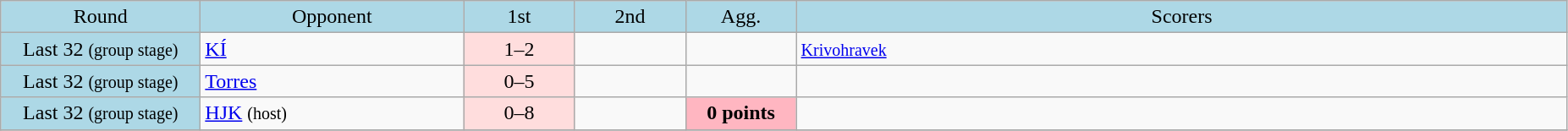<table class="wikitable" style="text-align:center">
<tr bgcolor=lightblue>
<td width=150px>Round</td>
<td width=200px>Opponent</td>
<td width=80px>1st</td>
<td width=80px>2nd</td>
<td width=80px>Agg.</td>
<td width=600px>Scorers</td>
</tr>
<tr>
<td bgcolor=lightblue>Last 32 <small>(group stage)</small></td>
<td align=left> <a href='#'>KÍ</a></td>
<td bgcolor="#ffdddd">1–2</td>
<td></td>
<td></td>
<td align=left><small><a href='#'>Krivohravek</a></small></td>
</tr>
<tr>
<td bgcolor=lightblue>Last 32 <small>(group stage)</small></td>
<td align=left> <a href='#'>Torres</a></td>
<td bgcolor="#ffdddd">0–5</td>
<td></td>
<td></td>
<td align=left></td>
</tr>
<tr>
<td bgcolor=lightblue>Last 32 <small>(group stage)</small></td>
<td align=left> <a href='#'>HJK</a> <small>(host)</small></td>
<td bgcolor="#ffdddd">0–8</td>
<td></td>
<td bgcolor=lightpink><strong>0 points</strong></td>
<td align=left></td>
</tr>
<tr>
</tr>
</table>
